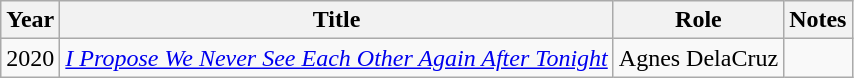<table class="wikitable sortable">
<tr>
<th>Year</th>
<th>Title</th>
<th>Role</th>
<th>Notes</th>
</tr>
<tr>
<td>2020</td>
<td><em><a href='#'>I Propose We Never See Each Other Again After Tonight</a></em></td>
<td>Agnes DelaCruz</td>
<td></td>
</tr>
</table>
